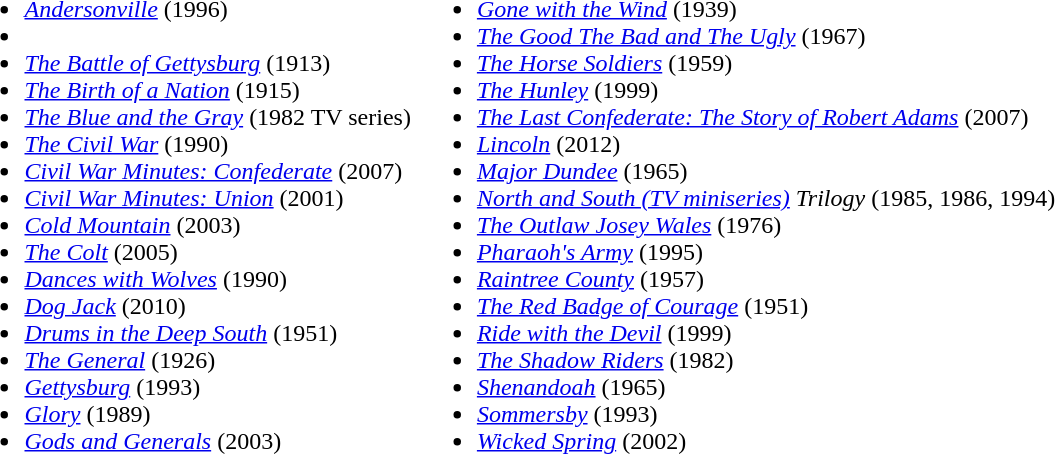<table>
<tr>
<td valign=top><br><ul><li><em><a href='#'>Andersonville</a></em> (1996)</li><li></li><li><em><a href='#'>The Battle of Gettysburg</a></em> (1913)</li><li><em><a href='#'>The Birth of a Nation</a></em> (1915)</li><li><em><a href='#'>The Blue and the Gray</a></em> (1982 TV series)</li><li><em><a href='#'>The Civil War</a></em> (1990)</li><li><em><a href='#'>Civil War Minutes: Confederate</a></em> (2007)</li><li><em><a href='#'>Civil War Minutes: Union</a></em> (2001)</li><li><em><a href='#'>Cold Mountain</a></em> (2003)</li><li><em><a href='#'>The Colt</a></em> (2005)</li><li><em><a href='#'>Dances with Wolves</a></em> (1990)</li><li><em><a href='#'>Dog Jack</a></em> (2010)</li><li><em><a href='#'>Drums in the Deep South</a></em> (1951)</li><li><em><a href='#'>The General</a></em> (1926)</li><li><em><a href='#'>Gettysburg</a></em> (1993)</li><li><em><a href='#'>Glory</a></em> (1989)</li><li><em><a href='#'>Gods and Generals</a></em> (2003)</li></ul></td>
<td valign=top><br><ul><li><em><a href='#'>Gone with the Wind</a></em> (1939)</li><li><em><a href='#'>The Good The Bad and The Ugly</a></em> (1967)</li><li><em><a href='#'>The Horse Soldiers</a></em> (1959)</li><li><em><a href='#'>The Hunley</a></em> (1999)</li><li><em><a href='#'>The Last Confederate: The Story of Robert Adams</a></em> (2007)</li><li><em><a href='#'>Lincoln</a></em> (2012)</li><li><em><a href='#'>Major Dundee</a></em> (1965)</li><li><em><a href='#'>North and South (TV miniseries)</a> Trilogy</em> (1985, 1986, 1994)</li><li><em><a href='#'>The Outlaw Josey Wales</a></em> (1976)</li><li><em><a href='#'>Pharaoh's Army</a></em> (1995)</li><li><em><a href='#'>Raintree County</a></em> (1957)</li><li><em><a href='#'>The Red Badge of Courage</a></em> (1951)</li><li><em><a href='#'>Ride with the Devil</a></em> (1999)</li><li><em><a href='#'>The Shadow Riders</a></em> (1982)</li><li><em><a href='#'>Shenandoah</a></em> (1965)</li><li><em><a href='#'>Sommersby</a></em> (1993)</li><li><em><a href='#'>Wicked Spring</a></em> (2002)</li></ul></td>
</tr>
</table>
